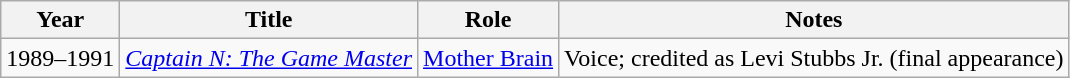<table class="wikitable">
<tr>
<th>Year</th>
<th>Title</th>
<th>Role</th>
<th>Notes</th>
</tr>
<tr>
<td>1989–1991</td>
<td><em><a href='#'>Captain N: The Game Master</a></em></td>
<td rowspan="2"><a href='#'>Mother Brain</a></td>
<td>Voice; credited as Levi Stubbs Jr. (final appearance)</td>
</tr>
</table>
